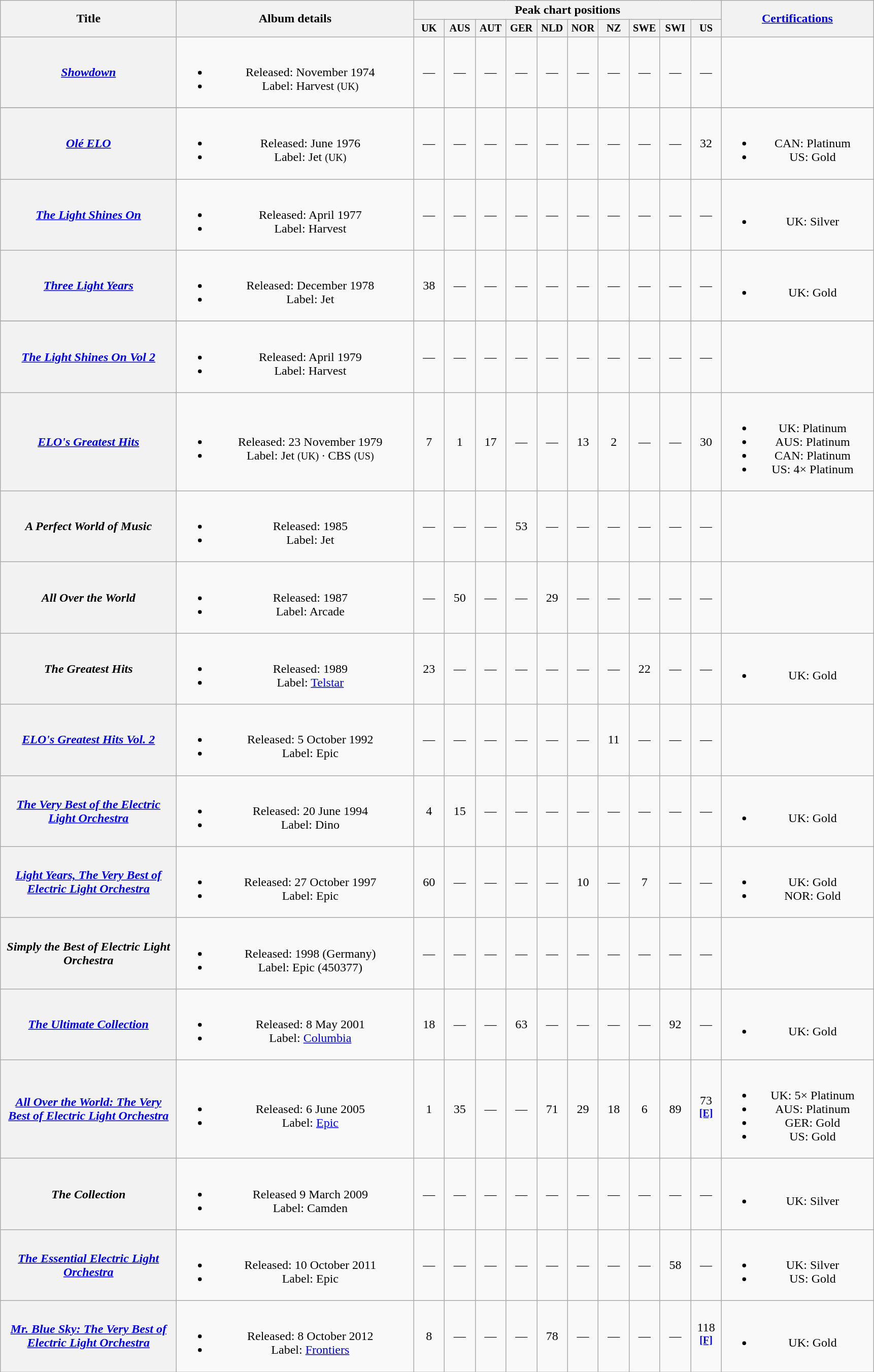<table class="wikitable plainrowheaders" style="text-align:center;" border="1">
<tr>
<th scope="col" rowspan="2" style="width:14em;">Title</th>
<th scope="col" rowspan="2" style="width:19em;">Album details</th>
<th scope="col" colspan="10">Peak chart positions</th>
<th scope="col" rowspan="2" style="width:12em;"><a href='#'>Certifications</a></th>
</tr>
<tr>
<th scope="col" style="width:2.5em;font-size:85%;">UK<br></th>
<th scope="col" style="width:2.5em;font-size:85%;">AUS<br></th>
<th scope="col" style="width:2.5em;font-size:85%;">AUT<br></th>
<th scope="col" style="width:2.5em;font-size:85%;">GER<br></th>
<th scope="col" style="width:2.5em;font-size:85%;">NLD<br></th>
<th scope="col" style="width:2.5em;font-size:85%;">NOR<br></th>
<th scope="col" style="width:2.5em;font-size:85%;">NZ<br></th>
<th scope="col" style="width:2.5em;font-size:85%;">SWE<br></th>
<th scope="col" style="width:2.5em;font-size:85%;">SWI<br></th>
<th scope="col" style="width:2.5em;font-size:85%;">US <br></th>
</tr>
<tr>
<th scope="row"><em><a href='#'>Showdown</a></em></th>
<td><br><ul><li>Released: November 1974</li><li>Label: Harvest <small>(UK)</small></li></ul></td>
<td>—</td>
<td>—</td>
<td>—</td>
<td>—</td>
<td>—</td>
<td>—</td>
<td>—</td>
<td>—</td>
<td>—</td>
<td>—</td>
<td></td>
</tr>
<tr>
</tr>
<tr>
<th scope="row"><em><a href='#'>Olé ELO</a></em></th>
<td><br><ul><li>Released: June 1976</li><li>Label: Jet <small>(UK)</small></li></ul></td>
<td>—</td>
<td>—</td>
<td>—</td>
<td>—</td>
<td>—</td>
<td>—</td>
<td>—</td>
<td>—</td>
<td>—</td>
<td>32</td>
<td><br><ul><li>CAN: Platinum</li><li>US: Gold</li></ul></td>
</tr>
<tr>
<th scope="row"><em><a href='#'>The Light Shines On</a></em></th>
<td><br><ul><li>Released: April 1977</li><li>Label: Harvest</li></ul></td>
<td>—</td>
<td>—</td>
<td>—</td>
<td>—</td>
<td>—</td>
<td>—</td>
<td>—</td>
<td>—</td>
<td>—</td>
<td>—</td>
<td><br><ul><li>UK: Silver</li></ul></td>
</tr>
<tr>
<th scope="row"><em><a href='#'>Three Light Years</a></em></th>
<td><br><ul><li>Released: December 1978</li><li>Label: Jet</li></ul></td>
<td>38</td>
<td>—</td>
<td>—</td>
<td>—</td>
<td>—</td>
<td>—</td>
<td>—</td>
<td>—</td>
<td>—</td>
<td>—</td>
<td><br><ul><li>UK: Gold</li></ul></td>
</tr>
<tr>
</tr>
<tr>
<th scope="row"><em><a href='#'>The Light Shines On Vol 2</a></em></th>
<td><br><ul><li>Released: April 1979</li><li>Label: Harvest</li></ul></td>
<td>—</td>
<td>—</td>
<td>—</td>
<td>—</td>
<td>—</td>
<td>—</td>
<td>—</td>
<td>—</td>
<td>—</td>
<td>—</td>
<td></td>
</tr>
<tr>
<th scope="row"><em><a href='#'>ELO's Greatest Hits</a></em></th>
<td><br><ul><li>Released: 23 November 1979</li><li>Label: Jet <small>(UK)</small> · CBS <small>(US)</small></li></ul></td>
<td>7</td>
<td>1</td>
<td>17</td>
<td>—</td>
<td>—</td>
<td>13</td>
<td>2</td>
<td>—</td>
<td>—</td>
<td>30</td>
<td><br><ul><li>UK: Platinum</li><li>AUS: Platinum</li><li>CAN: Platinum</li><li>US: 4× Platinum</li></ul></td>
</tr>
<tr>
<th scope="row"><em>A Perfect World of Music</em></th>
<td><br><ul><li>Released: 1985</li><li>Label: Jet</li></ul></td>
<td>—</td>
<td>—</td>
<td>—</td>
<td>53</td>
<td>—</td>
<td>—</td>
<td>—</td>
<td>—</td>
<td>—</td>
<td>—</td>
<td></td>
</tr>
<tr>
<th scope="row"><em>All Over the World</em></th>
<td><br><ul><li>Released: 1987</li><li>Label: Arcade</li></ul></td>
<td>—</td>
<td>50</td>
<td>—</td>
<td>—</td>
<td>29</td>
<td>—</td>
<td>—</td>
<td>—</td>
<td>—</td>
<td>—</td>
<td></td>
</tr>
<tr>
<th scope="row"><em>The Greatest Hits</em></th>
<td><br><ul><li>Released: 1989</li><li>Label: <a href='#'>Telstar</a></li></ul></td>
<td>23</td>
<td>—</td>
<td>—</td>
<td>—</td>
<td>—</td>
<td>—</td>
<td>—</td>
<td>22</td>
<td>—</td>
<td>—</td>
<td><br><ul><li>UK: Gold</li></ul></td>
</tr>
<tr>
<th scope="row"><em><a href='#'>ELO's Greatest Hits Vol. 2</a></em></th>
<td><br><ul><li>Released: 5 October 1992</li><li>Label: Epic</li></ul></td>
<td>—</td>
<td>—</td>
<td>—</td>
<td>—</td>
<td>—</td>
<td>—</td>
<td>11</td>
<td>—</td>
<td>—</td>
<td>—</td>
<td></td>
</tr>
<tr>
<th scope="row"><em><a href='#'>The Very Best of the Electric<br>Light Orchestra</a></em></th>
<td><br><ul><li>Released: 20 June 1994</li><li>Label: Dino</li></ul></td>
<td>4</td>
<td>15</td>
<td>—</td>
<td>—</td>
<td>—</td>
<td>—</td>
<td>—</td>
<td>—</td>
<td>—</td>
<td>—</td>
<td><br><ul><li>UK: Gold</li></ul></td>
</tr>
<tr>
<th scope="row"><em><a href='#'>Light Years, The Very Best of<br>Electric Light Orchestra</a></em></th>
<td><br><ul><li>Released: 27 October 1997</li><li>Label: Epic</li></ul></td>
<td>60</td>
<td>—</td>
<td>—</td>
<td>—</td>
<td>—</td>
<td>10</td>
<td>—</td>
<td>7</td>
<td>—</td>
<td>—</td>
<td><br><ul><li>UK: Gold</li><li>NOR: Gold</li></ul></td>
</tr>
<tr>
<th scope="row"><em>Simply the Best of Electric Light Orchestra</em></th>
<td><br><ul><li>Released: 1998 (Germany)</li><li>Label: Epic (450377)</li></ul></td>
<td>—</td>
<td>—</td>
<td>—</td>
<td>—</td>
<td>—</td>
<td>—</td>
<td>—</td>
<td>—</td>
<td>—</td>
<td>—</td>
<td></td>
</tr>
<tr>
<th scope="row"><em><a href='#'>The Ultimate Collection</a></em></th>
<td><br><ul><li>Released: 8 May 2001</li><li>Label: <a href='#'>Columbia</a></li></ul></td>
<td>18</td>
<td>—</td>
<td>—</td>
<td>63</td>
<td>—</td>
<td>—</td>
<td>—</td>
<td>—</td>
<td>92</td>
<td>—</td>
<td><br><ul><li>UK: Gold</li></ul></td>
</tr>
<tr>
<th scope="row"><em><a href='#'>All Over the World: The Very<br>Best of Electric Light Orchestra</a></em></th>
<td><br><ul><li>Released: 6 June 2005</li><li>Label: <a href='#'>Epic</a></li></ul></td>
<td>1</td>
<td>35</td>
<td>—</td>
<td>—</td>
<td>71</td>
<td>29</td>
<td>18</td>
<td>6</td>
<td>89</td>
<td>73<br><sup><a href='#'><strong>[E]</strong></a></sup></td>
<td><br><ul><li>UK: 5× Platinum</li><li>AUS: Platinum</li><li>GER: Gold</li><li>US: Gold</li></ul></td>
</tr>
<tr>
<th scope="row"><em>The Collection</em></th>
<td><br><ul><li>Released 9 March 2009</li><li>Label: Camden</li></ul></td>
<td>—</td>
<td>—</td>
<td>—</td>
<td>—</td>
<td>—</td>
<td>—</td>
<td>—</td>
<td>—</td>
<td>—</td>
<td>—</td>
<td><br><ul><li>UK: Silver</li></ul></td>
</tr>
<tr>
<th scope="row"><em><a href='#'>The Essential Electric Light Orchestra</a></em></th>
<td><br><ul><li>Released: 10 October 2011</li><li>Label: Epic</li></ul></td>
<td>—</td>
<td>—</td>
<td>—</td>
<td>—</td>
<td>—</td>
<td>—</td>
<td>—</td>
<td>—</td>
<td>58</td>
<td>—</td>
<td><br><ul><li>UK: Silver</li><li>US: Gold</li></ul></td>
</tr>
<tr>
<th scope="row"><em><a href='#'>Mr. Blue Sky: The Very Best of<br>Electric Light Orchestra</a></em></th>
<td><br><ul><li>Released: 8 October 2012</li><li>Label: <a href='#'>Frontiers</a></li></ul></td>
<td>8</td>
<td>—</td>
<td>—</td>
<td>—</td>
<td>78</td>
<td>—</td>
<td>—</td>
<td>—</td>
<td>—</td>
<td>118<br><sup><a href='#'><strong>[F]</strong></a></sup></td>
<td><br><ul><li>UK: Gold</li></ul></td>
</tr>
</table>
